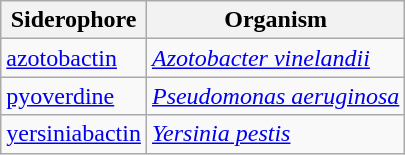<table class="wikitable" border="1">
<tr>
<th>Siderophore</th>
<th>Organism</th>
</tr>
<tr>
<td><a href='#'>azotobactin</a></td>
<td><em><a href='#'>Azotobacter vinelandii</a></em></td>
</tr>
<tr>
<td><a href='#'>pyoverdine</a></td>
<td><em><a href='#'>Pseudomonas aeruginosa</a></em></td>
</tr>
<tr>
<td><a href='#'>yersiniabactin</a></td>
<td><em><a href='#'>Yersinia pestis</a></em></td>
</tr>
</table>
